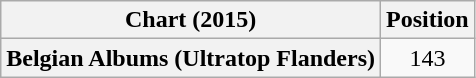<table class="wikitable plainrowheaders" style="text-align:center">
<tr>
<th scope="col">Chart (2015)</th>
<th scope="col">Position</th>
</tr>
<tr>
<th scope="row">Belgian Albums (Ultratop Flanders)</th>
<td>143</td>
</tr>
</table>
